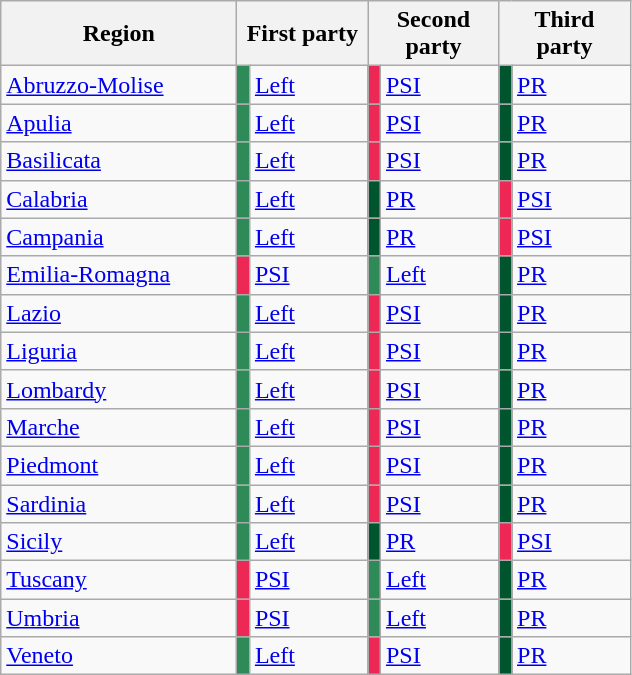<table class="wikitable" style="valign:top">
<tr>
<th style="width:150px;">Region</th>
<th colspan=2 style="width:80px;">First party</th>
<th colspan=2 style="width:80px;">Second party</th>
<th colspan=2 style="width:80px;">Third party</th>
</tr>
<tr>
<td><a href='#'>Abruzzo-Molise</a></td>
<td width="1" bgcolor="#2E8B57"></td>
<td align="left"><a href='#'>Left</a></td>
<td width="1" bgcolor="#ED2855"></td>
<td align="left"><a href='#'>PSI</a></td>
<td width="1" bgcolor="#00542E"></td>
<td align="left"><a href='#'>PR</a></td>
</tr>
<tr>
<td><a href='#'>Apulia</a></td>
<td width="1" bgcolor="#2E8B57"></td>
<td align="left"><a href='#'>Left</a></td>
<td width="1" bgcolor="#ED2855"></td>
<td align="left"><a href='#'>PSI</a></td>
<td width="1" bgcolor="#00542E"></td>
<td align="left"><a href='#'>PR</a></td>
</tr>
<tr>
<td><a href='#'>Basilicata</a></td>
<td width="1" bgcolor="#2E8B57"></td>
<td align="left"><a href='#'>Left</a></td>
<td width="1" bgcolor="#ED2855"></td>
<td align="left"><a href='#'>PSI</a></td>
<td width="1" bgcolor="#00542E"></td>
<td align="left"><a href='#'>PR</a></td>
</tr>
<tr>
<td><a href='#'>Calabria</a></td>
<td width="1" bgcolor="#2E8B57"></td>
<td align="left"><a href='#'>Left</a></td>
<td width="1" bgcolor="#00542E"></td>
<td align="left"><a href='#'>PR</a></td>
<td width="1" bgcolor="#ED2855"></td>
<td align="left"><a href='#'>PSI</a></td>
</tr>
<tr>
<td><a href='#'>Campania</a></td>
<td width="1" bgcolor="#2E8B57"></td>
<td align="left"><a href='#'>Left</a></td>
<td width="1" bgcolor="#00542E"></td>
<td align="left"><a href='#'>PR</a></td>
<td width="1" bgcolor="#ED2855"></td>
<td align="left"><a href='#'>PSI</a></td>
</tr>
<tr>
<td><a href='#'>Emilia-Romagna</a></td>
<td width="1" bgcolor="#ED2855"></td>
<td align="left"><a href='#'>PSI</a></td>
<td width="1" bgcolor="#2E8B57"></td>
<td align="left"><a href='#'>Left</a></td>
<td width="1" bgcolor="#00542E"></td>
<td align="left"><a href='#'>PR</a></td>
</tr>
<tr>
<td><a href='#'>Lazio</a></td>
<td width="1" bgcolor="#2E8B57"></td>
<td align="left"><a href='#'>Left</a></td>
<td width="1" bgcolor="#ED2855"></td>
<td align="left"><a href='#'>PSI</a></td>
<td width="1" bgcolor="#00542E"></td>
<td align="left"><a href='#'>PR</a></td>
</tr>
<tr>
<td><a href='#'>Liguria</a></td>
<td width="1" bgcolor="#2E8B57"></td>
<td align="left"><a href='#'>Left</a></td>
<td width="1" bgcolor="#ED2855"></td>
<td align="left"><a href='#'>PSI</a></td>
<td width="1" bgcolor="#00542E"></td>
<td align="left"><a href='#'>PR</a></td>
</tr>
<tr>
<td><a href='#'>Lombardy</a></td>
<td width="1" bgcolor="#2E8B57"></td>
<td align="left"><a href='#'>Left</a></td>
<td width="1" bgcolor="#ED2855"></td>
<td align="left"><a href='#'>PSI</a></td>
<td width="1" bgcolor="#00542E"></td>
<td align="left"><a href='#'>PR</a></td>
</tr>
<tr>
<td><a href='#'>Marche</a></td>
<td width="1" bgcolor="#2E8B57"></td>
<td align="left"><a href='#'>Left</a></td>
<td width="1" bgcolor="#ED2855"></td>
<td align="left"><a href='#'>PSI</a></td>
<td width="1" bgcolor="#00542E"></td>
<td align="left"><a href='#'>PR</a></td>
</tr>
<tr>
<td><a href='#'>Piedmont</a></td>
<td width="1" bgcolor="#2E8B57"></td>
<td align="left"><a href='#'>Left</a></td>
<td width="1" bgcolor="#ED2855"></td>
<td align="left"><a href='#'>PSI</a></td>
<td width="1" bgcolor="#00542E"></td>
<td align="left"><a href='#'>PR</a></td>
</tr>
<tr>
<td><a href='#'>Sardinia</a></td>
<td width="1" bgcolor="#2E8B57"></td>
<td align="left"><a href='#'>Left</a></td>
<td width="1" bgcolor="#ED2855"></td>
<td align="left"><a href='#'>PSI</a></td>
<td width="1" bgcolor="#00542E"></td>
<td align="left"><a href='#'>PR</a></td>
</tr>
<tr>
<td><a href='#'>Sicily</a></td>
<td width="1" bgcolor="#2E8B57"></td>
<td align="left"><a href='#'>Left</a></td>
<td width="1" bgcolor="#00542E"></td>
<td align="left"><a href='#'>PR</a></td>
<td width="1" bgcolor="#ED2855"></td>
<td align="left"><a href='#'>PSI</a></td>
</tr>
<tr>
<td><a href='#'>Tuscany</a></td>
<td width="1" bgcolor="#ED2855"></td>
<td align="left"><a href='#'>PSI</a></td>
<td width="1" bgcolor="#2E8B57"></td>
<td align="left"><a href='#'>Left</a></td>
<td width="1" bgcolor="#00542E"></td>
<td align="left"><a href='#'>PR</a></td>
</tr>
<tr>
<td><a href='#'>Umbria</a></td>
<td width="1" bgcolor="#ED2855"></td>
<td align="left"><a href='#'>PSI</a></td>
<td width="1" bgcolor="#2E8B57"></td>
<td align="left"><a href='#'>Left</a></td>
<td width="1" bgcolor="#00542E"></td>
<td align="left"><a href='#'>PR</a></td>
</tr>
<tr>
<td><a href='#'>Veneto</a></td>
<td width="1" bgcolor="#2E8B57"></td>
<td align="left"><a href='#'>Left</a></td>
<td width="1" bgcolor="#ED2855"></td>
<td align="left"><a href='#'>PSI</a></td>
<td width="1" bgcolor="#00542E"></td>
<td align="left"><a href='#'>PR</a></td>
</tr>
</table>
